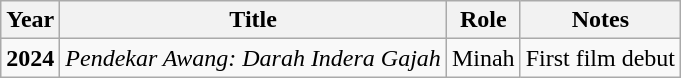<table class="wikitable sortable">
<tr>
<th>Year</th>
<th>Title</th>
<th>Role</th>
<th>Notes</th>
</tr>
<tr>
<td><strong>2024</strong></td>
<td><em>Pendekar Awang: Darah Indera Gajah</em></td>
<td>Minah</td>
<td>First film debut</td>
</tr>
</table>
